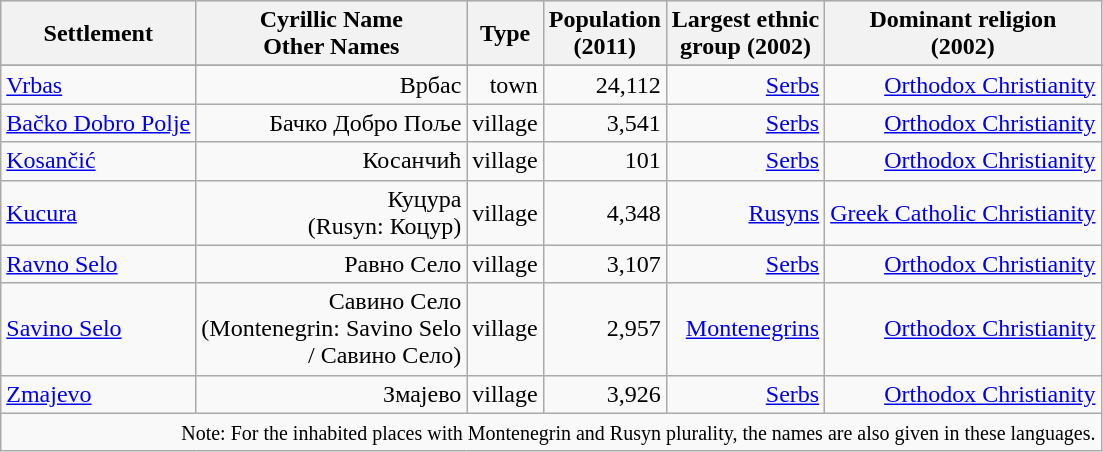<table class="wikitable" style="text-align: right;">
<tr bgcolor="#e0e0e0">
<th rowspan="1">Settlement</th>
<th colspan="1">Cyrillic Name<br>Other Names</th>
<th colspan="1">Type</th>
<th colspan="1">Population<br>(2011)</th>
<th colspan="1">Largest ethnic<br>group (2002)</th>
<th colspan="1">Dominant religion<br>(2002)</th>
</tr>
<tr bgcolor="#e0e0e0">
</tr>
<tr>
<td align="left"><a href='#'>Vrbas</a></td>
<td>Врбас</td>
<td>town</td>
<td>24,112</td>
<td><a href='#'>Serbs</a></td>
<td><a href='#'>Orthodox Christianity</a></td>
</tr>
<tr>
<td align="left"><a href='#'>Bačko Dobro Polje</a></td>
<td>Бачко Добро Поље</td>
<td>village</td>
<td>3,541</td>
<td><a href='#'>Serbs</a></td>
<td><a href='#'>Orthodox Christianity</a></td>
</tr>
<tr>
<td align="left"><a href='#'>Kosančić</a></td>
<td>Косанчић</td>
<td>village</td>
<td>101</td>
<td><a href='#'>Serbs</a></td>
<td><a href='#'>Orthodox Christianity</a></td>
</tr>
<tr>
<td align="left"><a href='#'>Kucura</a></td>
<td>Куцура<br>(Rusyn: Коцур)</td>
<td>village</td>
<td>4,348</td>
<td><a href='#'>Rusyns</a></td>
<td><a href='#'>Greek Catholic Christianity</a></td>
</tr>
<tr>
<td align="left"><a href='#'>Ravno Selo</a></td>
<td>Равно Село</td>
<td>village</td>
<td>3,107</td>
<td><a href='#'>Serbs</a></td>
<td><a href='#'>Orthodox Christianity</a></td>
</tr>
<tr>
<td align="left"><a href='#'>Savino Selo</a></td>
<td>Савино Село<br>(Montenegrin: Savino Selo<br>/ Савино Село)</td>
<td>village</td>
<td>2,957</td>
<td><a href='#'>Montenegrins</a></td>
<td><a href='#'>Orthodox Christianity</a></td>
</tr>
<tr>
<td align="left"><a href='#'>Zmajevo</a></td>
<td>Змајево</td>
<td>village</td>
<td>3,926</td>
<td><a href='#'>Serbs</a></td>
<td><a href='#'>Orthodox Christianity</a></td>
</tr>
<tr>
<td colspan="19"><small>Note: For the inhabited places with Montenegrin and Rusyn plurality, the names are also given in these languages.</small></td>
</tr>
</table>
